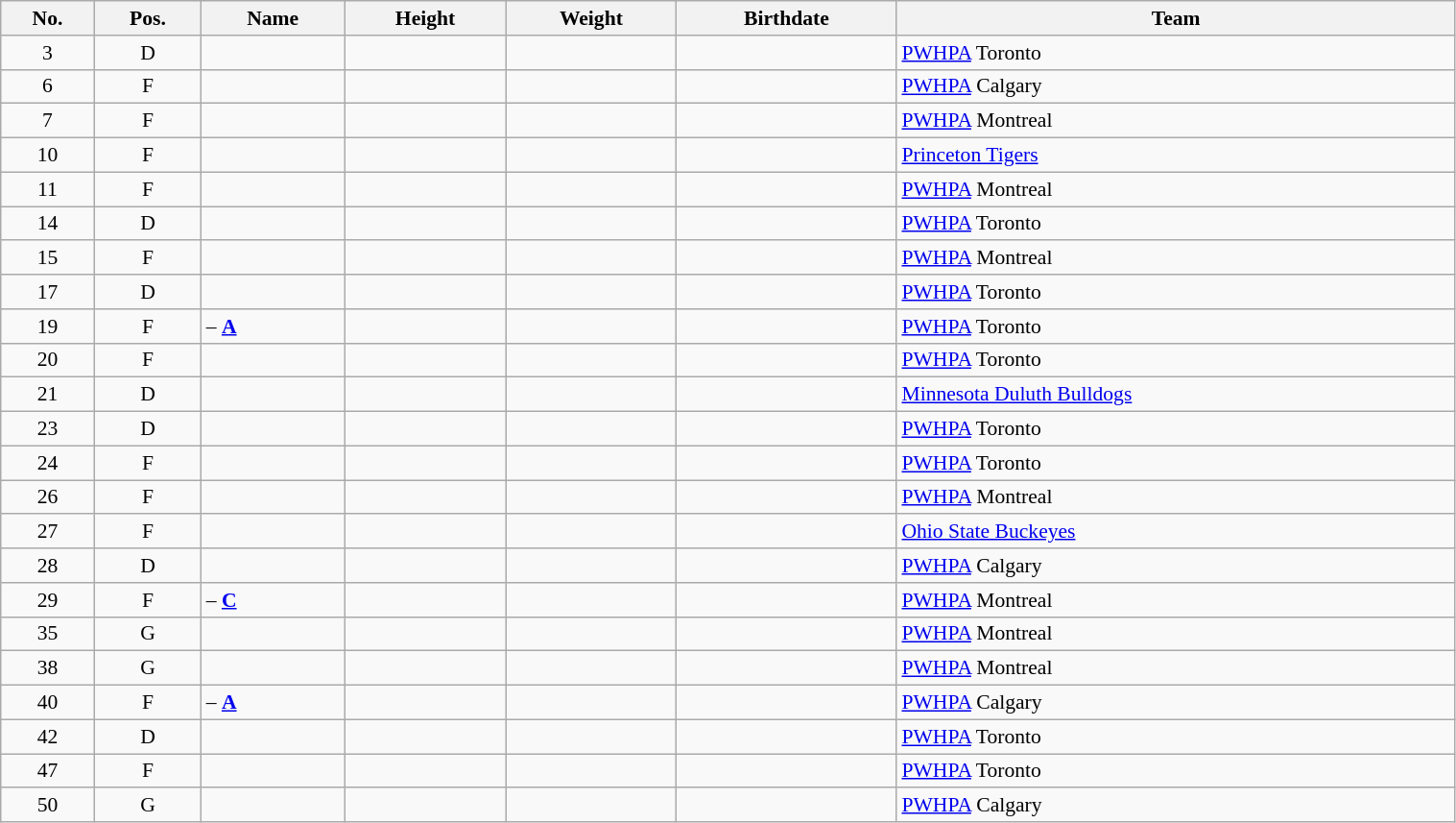<table class="wikitable sortable" width="80%" style="font-size: 90%; text-align: center;">
<tr>
<th>No.</th>
<th>Pos.</th>
<th>Name</th>
<th>Height</th>
<th>Weight</th>
<th>Birthdate</th>
<th>Team</th>
</tr>
<tr>
<td>3</td>
<td>D</td>
<td align=left></td>
<td></td>
<td></td>
<td align=right></td>
<td style="text-align:left;"> <a href='#'>PWHPA</a> Toronto</td>
</tr>
<tr>
<td>6</td>
<td>F</td>
<td align=left></td>
<td></td>
<td></td>
<td align=right></td>
<td style="text-align:left;"> <a href='#'>PWHPA</a> Calgary</td>
</tr>
<tr>
<td>7</td>
<td>F</td>
<td align=left></td>
<td></td>
<td></td>
<td align=right></td>
<td style="text-align:left;"> <a href='#'>PWHPA</a> Montreal</td>
</tr>
<tr>
<td>10</td>
<td>F</td>
<td align=left></td>
<td></td>
<td></td>
<td align=right></td>
<td style="text-align:left;"> <a href='#'>Princeton Tigers</a></td>
</tr>
<tr>
<td>11</td>
<td>F</td>
<td align=left></td>
<td></td>
<td></td>
<td align=right></td>
<td style="text-align:left;"> <a href='#'>PWHPA</a> Montreal</td>
</tr>
<tr>
<td>14</td>
<td>D</td>
<td align=left></td>
<td></td>
<td></td>
<td align=right></td>
<td style="text-align:left;"> <a href='#'>PWHPA</a> Toronto</td>
</tr>
<tr>
<td>15</td>
<td>F</td>
<td align=left></td>
<td></td>
<td></td>
<td align=right></td>
<td style="text-align:left;"> <a href='#'>PWHPA</a> Montreal</td>
</tr>
<tr>
<td>17</td>
<td>D</td>
<td align=left></td>
<td></td>
<td></td>
<td align=right></td>
<td style="text-align:left;"> <a href='#'>PWHPA</a> Toronto</td>
</tr>
<tr>
<td>19</td>
<td>F</td>
<td align=left> – <strong><a href='#'>A</a></strong></td>
<td></td>
<td></td>
<td align=right></td>
<td style="text-align:left;"> <a href='#'>PWHPA</a> Toronto</td>
</tr>
<tr>
<td>20</td>
<td>F</td>
<td align=left></td>
<td></td>
<td></td>
<td align=right></td>
<td style="text-align:left;"> <a href='#'>PWHPA</a> Toronto</td>
</tr>
<tr>
<td>21</td>
<td>D</td>
<td align=left></td>
<td></td>
<td></td>
<td align=right></td>
<td style="text-align:left;"> <a href='#'>Minnesota Duluth Bulldogs</a></td>
</tr>
<tr>
<td>23</td>
<td>D</td>
<td align=left></td>
<td></td>
<td></td>
<td align=right></td>
<td style="text-align:left;"> <a href='#'>PWHPA</a> Toronto</td>
</tr>
<tr>
<td>24</td>
<td>F</td>
<td align=left></td>
<td></td>
<td></td>
<td align=right></td>
<td style="text-align:left;"> <a href='#'>PWHPA</a> Toronto</td>
</tr>
<tr>
<td>26</td>
<td>F</td>
<td align=left></td>
<td></td>
<td></td>
<td align=right></td>
<td style="text-align:left;"> <a href='#'>PWHPA</a> Montreal</td>
</tr>
<tr>
<td>27</td>
<td>F</td>
<td align=left></td>
<td></td>
<td></td>
<td align=right></td>
<td style="text-align:left;"> <a href='#'>Ohio State Buckeyes</a></td>
</tr>
<tr>
<td>28</td>
<td>D</td>
<td align=left></td>
<td></td>
<td></td>
<td align=right></td>
<td style="text-align:left;"> <a href='#'>PWHPA</a> Calgary</td>
</tr>
<tr>
<td>29</td>
<td>F</td>
<td align=left> – <strong><a href='#'>C</a></strong></td>
<td></td>
<td></td>
<td align=right></td>
<td style="text-align:left;"> <a href='#'>PWHPA</a> Montreal</td>
</tr>
<tr>
<td>35</td>
<td>G</td>
<td align=left></td>
<td></td>
<td></td>
<td align=right></td>
<td style="text-align:left;"> <a href='#'>PWHPA</a> Montreal</td>
</tr>
<tr>
<td>38</td>
<td>G</td>
<td align=left></td>
<td></td>
<td></td>
<td align=right></td>
<td style="text-align:left;"> <a href='#'>PWHPA</a> Montreal</td>
</tr>
<tr>
<td>40</td>
<td>F</td>
<td align=left> – <strong><a href='#'>A</a></strong></td>
<td></td>
<td></td>
<td align=right></td>
<td style="text-align:left;"> <a href='#'>PWHPA</a> Calgary</td>
</tr>
<tr>
<td>42</td>
<td>D</td>
<td align=left></td>
<td></td>
<td></td>
<td align=right></td>
<td style="text-align:left;"> <a href='#'>PWHPA</a> Toronto</td>
</tr>
<tr>
<td>47</td>
<td>F</td>
<td align=left></td>
<td></td>
<td></td>
<td align=right></td>
<td style="text-align:left;"> <a href='#'>PWHPA</a> Toronto</td>
</tr>
<tr>
<td>50</td>
<td>G</td>
<td align=left></td>
<td></td>
<td></td>
<td align=right></td>
<td style="text-align:left;"> <a href='#'>PWHPA</a> Calgary</td>
</tr>
</table>
